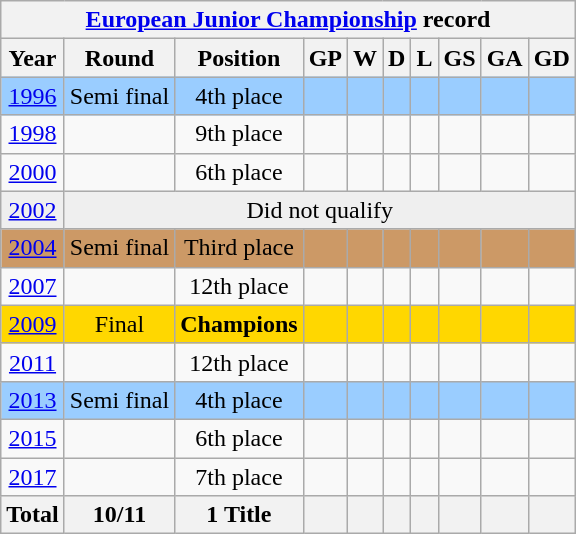<table class="wikitable" style="text-align: center;">
<tr>
<th colspan=10><a href='#'>European Junior Championship</a> record</th>
</tr>
<tr>
<th>Year</th>
<th>Round</th>
<th>Position</th>
<th>GP</th>
<th>W</th>
<th>D</th>
<th>L</th>
<th>GS</th>
<th>GA</th>
<th>GD</th>
</tr>
<tr bgcolor=9acdff>
<td> <a href='#'>1996</a></td>
<td>Semi final</td>
<td>4th place</td>
<td></td>
<td></td>
<td></td>
<td></td>
<td></td>
<td></td>
<td></td>
</tr>
<tr>
<td> <a href='#'>1998</a></td>
<td></td>
<td>9th place</td>
<td></td>
<td></td>
<td></td>
<td></td>
<td></td>
<td></td>
<td></td>
</tr>
<tr>
<td> <a href='#'>2000</a></td>
<td></td>
<td>6th place</td>
<td></td>
<td></td>
<td></td>
<td></td>
<td></td>
<td></td>
<td></td>
</tr>
<tr bgcolor="efefef">
<td> <a href='#'>2002</a></td>
<td colspan=10>Did not qualify</td>
</tr>
<tr bgcolor=cc9966>
<td> <a href='#'>2004</a></td>
<td>Semi final</td>
<td>Third place</td>
<td></td>
<td></td>
<td></td>
<td></td>
<td></td>
<td></td>
<td></td>
</tr>
<tr>
<td> <a href='#'>2007</a></td>
<td></td>
<td>12th place</td>
<td></td>
<td></td>
<td></td>
<td></td>
<td></td>
<td></td>
<td></td>
</tr>
<tr bgcolor=gold>
<td> <a href='#'>2009</a></td>
<td>Final</td>
<td><strong>Champions</strong></td>
<td></td>
<td></td>
<td></td>
<td></td>
<td></td>
<td></td>
<td></td>
</tr>
<tr>
<td> <a href='#'>2011</a></td>
<td></td>
<td>12th place</td>
<td></td>
<td></td>
<td></td>
<td></td>
<td></td>
<td></td>
<td></td>
</tr>
<tr bgcolor=9acdff>
<td> <a href='#'>2013</a></td>
<td>Semi final</td>
<td>4th place</td>
<td></td>
<td></td>
<td></td>
<td></td>
<td></td>
<td></td>
<td></td>
</tr>
<tr>
<td> <a href='#'>2015</a></td>
<td></td>
<td>6th place</td>
<td></td>
<td></td>
<td></td>
<td></td>
<td></td>
<td></td>
<td></td>
</tr>
<tr>
<td> <a href='#'>2017</a></td>
<td></td>
<td>7th place</td>
<td></td>
<td></td>
<td></td>
<td></td>
<td></td>
<td></td>
<td></td>
</tr>
<tr>
<th>Total</th>
<th>10/11</th>
<th>1 Title</th>
<th></th>
<th></th>
<th></th>
<th></th>
<th></th>
<th></th>
<th></th>
</tr>
</table>
